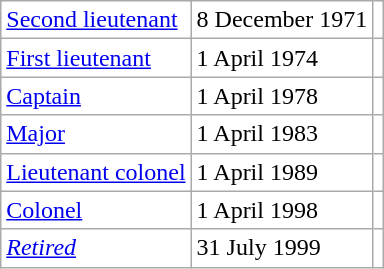<table class="wikitable" style="background:white">
<tr>
<td><a href='#'>Second lieutenant</a></td>
<td>8 December 1971</td>
<td></td>
</tr>
<tr>
<td><a href='#'>First lieutenant</a></td>
<td>1 April 1974</td>
<td></td>
</tr>
<tr>
<td><a href='#'>Captain</a></td>
<td>1 April 1978</td>
<td></td>
</tr>
<tr>
<td><a href='#'>Major</a></td>
<td>1 April 1983</td>
<td></td>
</tr>
<tr>
<td><a href='#'>Lieutenant colonel</a></td>
<td>1 April 1989</td>
<td></td>
</tr>
<tr>
<td><a href='#'>Colonel</a></td>
<td>1 April 1998</td>
<td></td>
</tr>
<tr>
<td><em><a href='#'>Retired</a></em></td>
<td>31 July 1999</td>
<td></td>
</tr>
</table>
